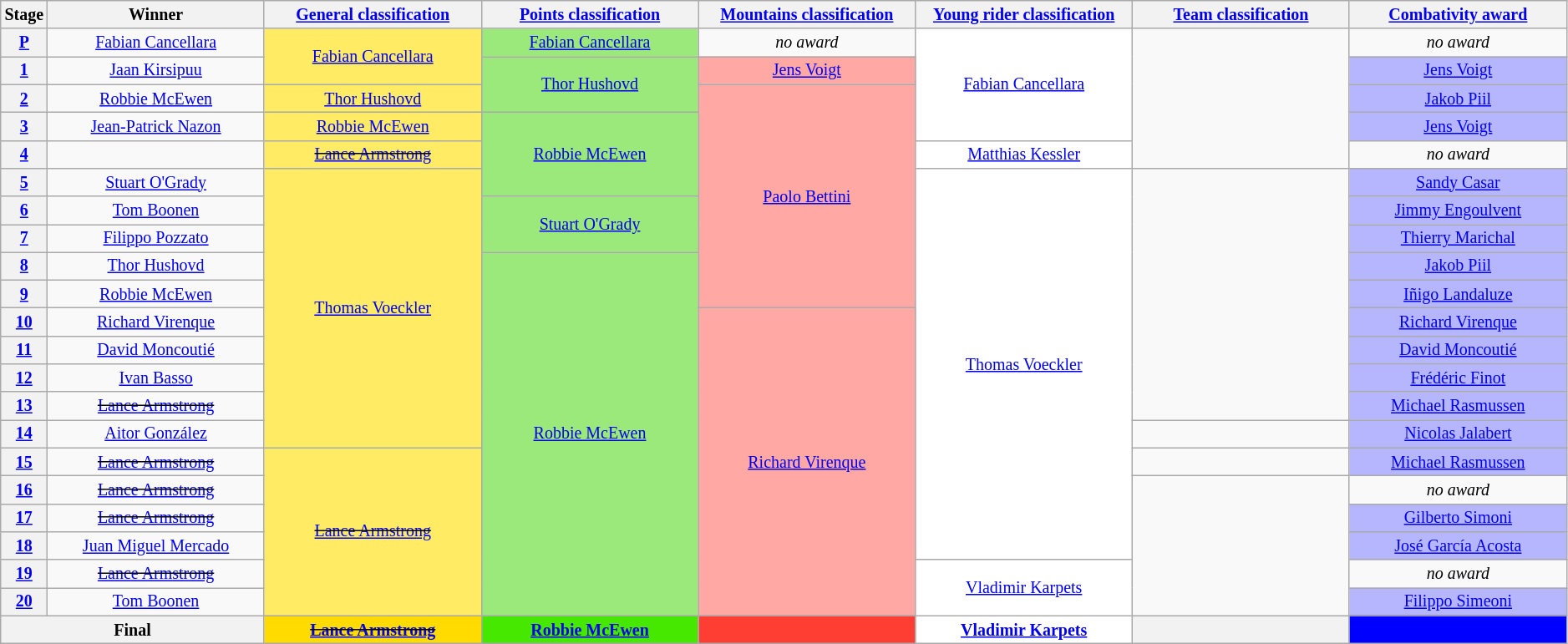<table class="wikitable" style="text-align:center; font-size:smaller; clear:both;">
<tr>
<th scope="col" style="width:1%;">Stage</th>
<th scope="col" style="width:14%;">Winner</th>
<th scope="col" style="width:14%;"><a href='#'>General classification</a><br></th>
<th scope="col" style="width:14%;"><a href='#'>Points classification</a><br></th>
<th scope="col" style="width:14%;"><a href='#'>Mountains classification</a><br></th>
<th scope="col" style="width:14%;"><a href='#'>Young rider classification</a><br></th>
<th scope="col" style="width:14%;"><a href='#'>Team classification</a></th>
<th scope="col" style="width:14%;"><a href='#'>Combativity award</a><br></th>
</tr>
<tr>
<th scope="row"><a href='#'>P</a></th>
<td><a href='#'>Fabian Cancellara</a></td>
<td style="background:#FFEB64;"     rowspan="2"><a href='#'>Fabian Cancellara</a></td>
<td style="background:#9CE97B;"><a href='#'>Fabian Cancellara</a></td>
<td><em>no award</em></td>
<td style="background:white;"      rowspan="4"><a href='#'>Fabian Cancellara</a></td>
<td rowspan="5"></td>
<td><em>no award</em></td>
</tr>
<tr>
<th scope="row"><a href='#'>1</a></th>
<td><a href='#'>Jaan Kirsipuu</a></td>
<td style="background:#9CE97B;" rowspan="2"><a href='#'>Thor Hushovd</a></td>
<td style="background:#FFA8A4;"><a href='#'>Jens Voigt</a></td>
<td style="background:#B6B6FF;"><a href='#'>Jens Voigt</a></td>
</tr>
<tr>
<th scope="row"><a href='#'>2</a></th>
<td><a href='#'>Robbie McEwen</a></td>
<td style="background:#FFEB64;"><a href='#'>Thor Hushovd</a></td>
<td style="background:#FFA8A4;"     rowspan="8"><a href='#'>Paolo Bettini</a></td>
<td style="background:#B6B6FF;"><a href='#'>Jakob Piil</a></td>
</tr>
<tr>
<th scope="row"><a href='#'>3</a></th>
<td><a href='#'>Jean-Patrick Nazon</a></td>
<td style="background:#FFEB64;"><a href='#'>Robbie McEwen</a></td>
<td style="background:#9CE97B;" rowspan="3"><a href='#'>Robbie McEwen</a></td>
<td style="background:#B6B6FF;"><a href='#'>Jens Voigt</a></td>
</tr>
<tr>
<th scope="row"><a href='#'>4</a></th>
<td></td>
<td style="background:#FFEB64;"><del><a href='#'>Lance Armstrong</a></del></td>
<td style="background:white;"><a href='#'>Matthias Kessler</a></td>
<td><em>no award</em></td>
</tr>
<tr>
<th scope="row"><a href='#'>5</a></th>
<td><a href='#'>Stuart O'Grady</a></td>
<td style="background:#FFEB64;"     rowspan="10"><a href='#'>Thomas Voeckler</a></td>
<td style="background:white;"      rowspan="14"><a href='#'>Thomas Voeckler</a></td>
<td rowspan="9"></td>
<td style="background:#B6B6FF;"><a href='#'>Sandy Casar</a></td>
</tr>
<tr>
<th scope="row"><a href='#'>6</a></th>
<td><a href='#'>Tom Boonen</a></td>
<td style="background:#9CE97B;" rowspan="2"><a href='#'>Stuart O'Grady</a></td>
<td style="background:#B6B6FF;"><a href='#'>Jimmy Engoulvent</a></td>
</tr>
<tr>
<th scope="row"><a href='#'>7</a></th>
<td><a href='#'>Filippo Pozzato</a></td>
<td style="background:#B6B6FF;"><a href='#'>Thierry Marichal</a></td>
</tr>
<tr>
<th scope="row"><a href='#'>8</a></th>
<td><a href='#'>Thor Hushovd</a></td>
<td style="background:#9CE97B;" rowspan="13"><a href='#'>Robbie McEwen</a></td>
<td style="background:#B6B6FF;"><a href='#'>Jakob Piil</a></td>
</tr>
<tr>
<th scope="row"><a href='#'>9</a></th>
<td><a href='#'>Robbie McEwen</a></td>
<td style="background:#B6B6FF;"><a href='#'>Iñigo Landaluze</a></td>
</tr>
<tr>
<th scope="row"><a href='#'>10</a></th>
<td><a href='#'>Richard Virenque</a></td>
<td style="background:#FFA8A4;"     rowspan="11"><a href='#'>Richard Virenque</a></td>
<td style="background:#B6B6FF;"><a href='#'>Richard Virenque</a></td>
</tr>
<tr>
<th scope="row"><a href='#'>11</a></th>
<td><a href='#'>David Moncoutié</a></td>
<td style="background:#B6B6FF;"><a href='#'>David Moncoutié</a></td>
</tr>
<tr>
<th scope="row"><a href='#'>12</a></th>
<td><a href='#'>Ivan Basso</a></td>
<td style="background:#B6B6FF;"><a href='#'>Frédéric Finot</a></td>
</tr>
<tr>
<th scope="row"><a href='#'>13</a></th>
<td><del><a href='#'>Lance Armstrong</a></del></td>
<td style="background:#B6B6FF;"><a href='#'>Michael Rasmussen</a></td>
</tr>
<tr>
<th scope="row"><a href='#'>14</a></th>
<td><a href='#'>Aitor González</a></td>
<td></td>
<td style="background:#B6B6FF;"><a href='#'>Nicolas Jalabert</a></td>
</tr>
<tr>
<th scope="row"><a href='#'>15</a></th>
<td><del><a href='#'>Lance Armstrong</a></del></td>
<td style="background:#FFEB64;"     rowspan="6"><del><a href='#'>Lance Armstrong</a></del></td>
<td></td>
<td style="background:#B6B6FF;"><a href='#'>Michael Rasmussen</a></td>
</tr>
<tr>
<th scope="row"><a href='#'>16</a></th>
<td><del><a href='#'>Lance Armstrong</a></del></td>
<td rowspan="5"></td>
<td><em>no award</em></td>
</tr>
<tr>
<th scope="row"><a href='#'>17</a></th>
<td><del><a href='#'>Lance Armstrong</a></del></td>
<td style="background:#B6B6FF;"><a href='#'>Gilberto Simoni</a></td>
</tr>
<tr>
<th scope="row"><a href='#'>18</a></th>
<td><a href='#'>Juan Miguel Mercado</a></td>
<td style="background:#B6B6FF;"><a href='#'>José García Acosta</a></td>
</tr>
<tr>
<th scope="row"><a href='#'>19</a></th>
<td><del><a href='#'>Lance Armstrong</a></del></td>
<td style="background:white;"      rowspan="2"><a href='#'>Vladimir Karpets</a></td>
<td><em>no award</em></td>
</tr>
<tr>
<th scope="row"><a href='#'>20</a></th>
<td><a href='#'>Tom Boonen</a></td>
<td style="background:#B6B6FF;"><a href='#'>Filippo Simeoni</a></td>
</tr>
<tr>
<th colspan="2">Final</th>
<th style="background:#FFDB00;"><del><a href='#'>Lance Armstrong</a></del></th>
<th style="background:#46E800;"><a href='#'>Robbie McEwen</a></th>
<th style="background:#FF3E33;"></th>
<th style="background:white;"><a href='#'>Vladimir Karpets</a></th>
<th></th>
<th style="background:#0000FF;"></th>
</tr>
</table>
